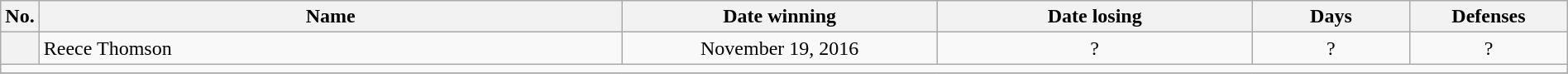<table class="wikitable" width=100%>
<tr>
<th style="width:1%;">No.</th>
<th style="width:37%;">Name</th>
<th style="width:20%;">Date winning</th>
<th style="width:20%;">Date losing</th>
<th data-sort-type="number" style="width:10%;">Days</th>
<th data-sort-type="number" style="width:10%;">Defenses</th>
</tr>
<tr align=center>
<th></th>
<td align=left>  Reece Thomson</td>
<td>November 19, 2016</td>
<td>?</td>
<td>?</td>
<td>?</td>
</tr>
<tr>
<td colspan="6"></td>
</tr>
<tr>
</tr>
</table>
